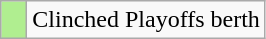<table class="wikitable">
<tr>
<td width=10px  bgcolor=B0EE90></td>
<td>Clinched Playoffs berth</td>
</tr>
</table>
